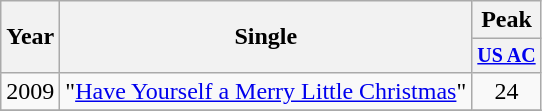<table class="wikitable">
<tr>
<th rowspan="2">Year</th>
<th rowspan="2">Single</th>
<th colspan="5">Peak</th>
</tr>
<tr style="font-size:smaller;">
<th width="40"><a href='#'>US AC</a></th>
</tr>
<tr>
<td>2009</td>
<td>"<a href='#'>Have Yourself a Merry Little Christmas</a>"</td>
<td align="center">24</td>
</tr>
<tr>
</tr>
</table>
